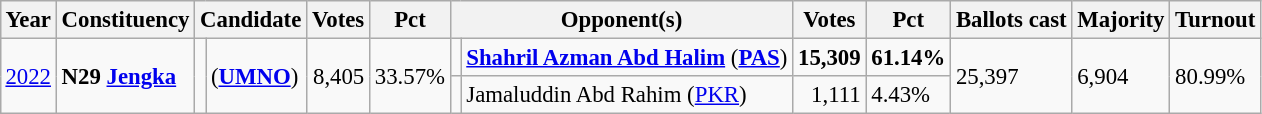<table class="wikitable" style="margin:0.5em ; font-size:95%">
<tr>
<th>Year</th>
<th>Constituency</th>
<th colspan=2>Candidate</th>
<th>Votes</th>
<th>Pct</th>
<th colspan=2>Opponent(s)</th>
<th>Votes</th>
<th>Pct</th>
<th>Ballots cast</th>
<th>Majority</th>
<th>Turnout</th>
</tr>
<tr>
<td rowspan="2"><a href='#'>2022</a></td>
<td rowspan="2"><strong>N29 <a href='#'>Jengka</a></strong></td>
<td rowspan="2" ></td>
<td rowspan="2"> (<a href='#'><strong>UMNO</strong></a>)</td>
<td rowspan="2" align="right">8,405</td>
<td rowspan="2">33.57%</td>
<td bgcolor=></td>
<td><strong><a href='#'>Shahril Azman Abd Halim</a></strong> (<strong><a href='#'>PAS</a></strong>)</td>
<td align="right"><strong>15,309</strong></td>
<td><strong>61.14% </strong></td>
<td rowspan="2">25,397</td>
<td rowspan="2">6,904</td>
<td rowspan="2">80.99%</td>
</tr>
<tr>
<td></td>
<td>Jamaluddin Abd Rahim (<a href='#'>PKR</a>)</td>
<td align="right">1,111</td>
<td>4.43%</td>
</tr>
</table>
